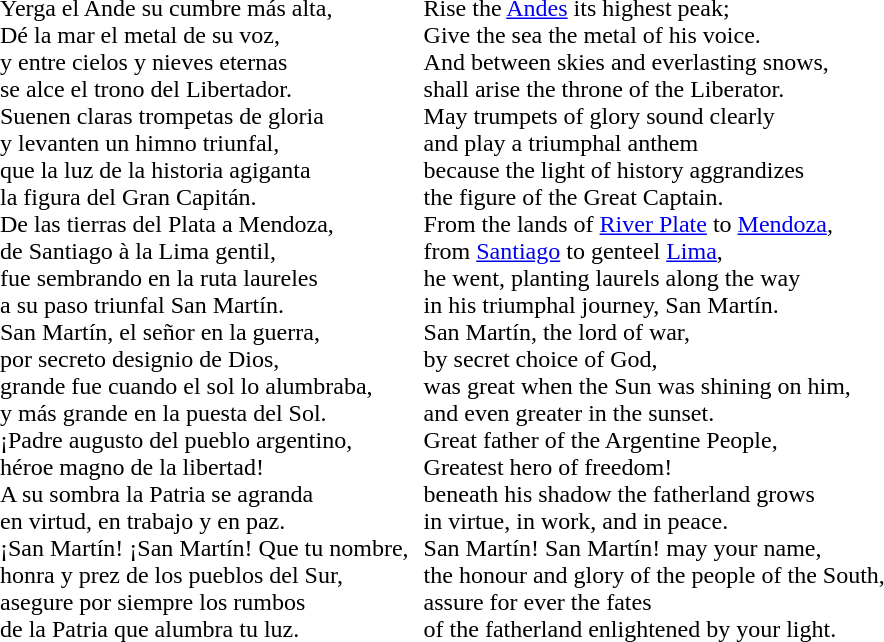<table>
<tr valign="top">
<td><br><table>
<tr>
<td><br>Yerga el Ande su cumbre más alta,<br>
Dé la mar el metal de su voz,<br>
y entre cielos y nieves eternas<br>
se alce el trono del Libertador.<br>Suenen claras trompetas de gloria<br>
y levanten un himno triunfal,<br>
que la luz de la historia agiganta<br>
la figura del Gran Capitán.<br>De las tierras del Plata a Mendoza,<br>
de Santiago à la Lima gentil,<br>
fue sembrando en la ruta laureles<br>
a su paso triunfal San Martín.<br>San Martín, el señor en la guerra,<br>
por secreto designio de Dios,<br>
grande fue cuando el sol lo alumbraba,<br>
y más grande en la puesta del Sol.<br>¡Padre augusto del pueblo argentino,<br>
héroe magno de la libertad!<br>
A su sombra la Patria se agranda<br>
en virtud, en trabajo y en paz.<br>¡San Martín! ¡San Martín! Que tu nombre,<br>
honra y prez de los pueblos del Sur,<br>
asegure por siempre los rumbos<br>
de la Patria que alumbra tu luz.<br></td>
</tr>
</table>
</td>
<td><br><table>
<tr valign="top">
<td><br>Rise the <a href='#'>Andes</a> its highest peak;<br>
Give the sea the metal of his voice.<br>
And between skies and everlasting snows,<br>
shall arise the throne of the Liberator.<br>May trumpets of glory sound clearly<br>
and play a triumphal anthem<br>
because the light of history aggrandizes<br>
the figure of the Great Captain.<br>From the lands of <a href='#'>River Plate</a> to <a href='#'>Mendoza</a>,<br>
from <a href='#'>Santiago</a> to genteel <a href='#'>Lima</a>,<br>
he went, planting laurels along the way<br>
in his triumphal journey, San Martín.<br>San Martín, the lord of war,<br>
by secret choice of God,<br>
was great when the Sun was shining on him,<br>
and even greater in the sunset.<br>Great father of the Argentine People,<br>
Greatest hero of freedom!<br>
beneath his shadow the fatherland grows<br>
in virtue, in work, and in peace.<br>San Martín! San Martín! may your name,<br>
the honour and glory of the people of the South,<br>
assure for ever the fates<br>
of the fatherland enlightened by your light.<br></td>
</tr>
</table>
</td>
</tr>
</table>
